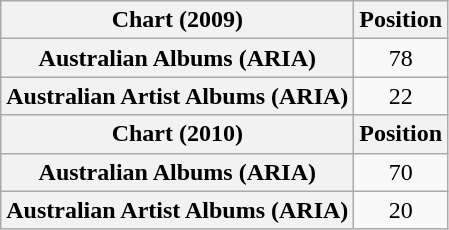<table class="wikitable sortable plainrowheaders" style="text-align:center">
<tr>
<th scope="col">Chart (2009)</th>
<th scope="col">Position</th>
</tr>
<tr>
<th scope="row">Australian Albums (ARIA)</th>
<td>78</td>
</tr>
<tr>
<th scope="row">Australian Artist Albums (ARIA)</th>
<td>22</td>
</tr>
<tr>
<th scope="col">Chart (2010)</th>
<th scope="col">Position</th>
</tr>
<tr>
<th scope="row">Australian Albums (ARIA)</th>
<td>70</td>
</tr>
<tr>
<th scope="row">Australian Artist Albums (ARIA)</th>
<td>20</td>
</tr>
</table>
